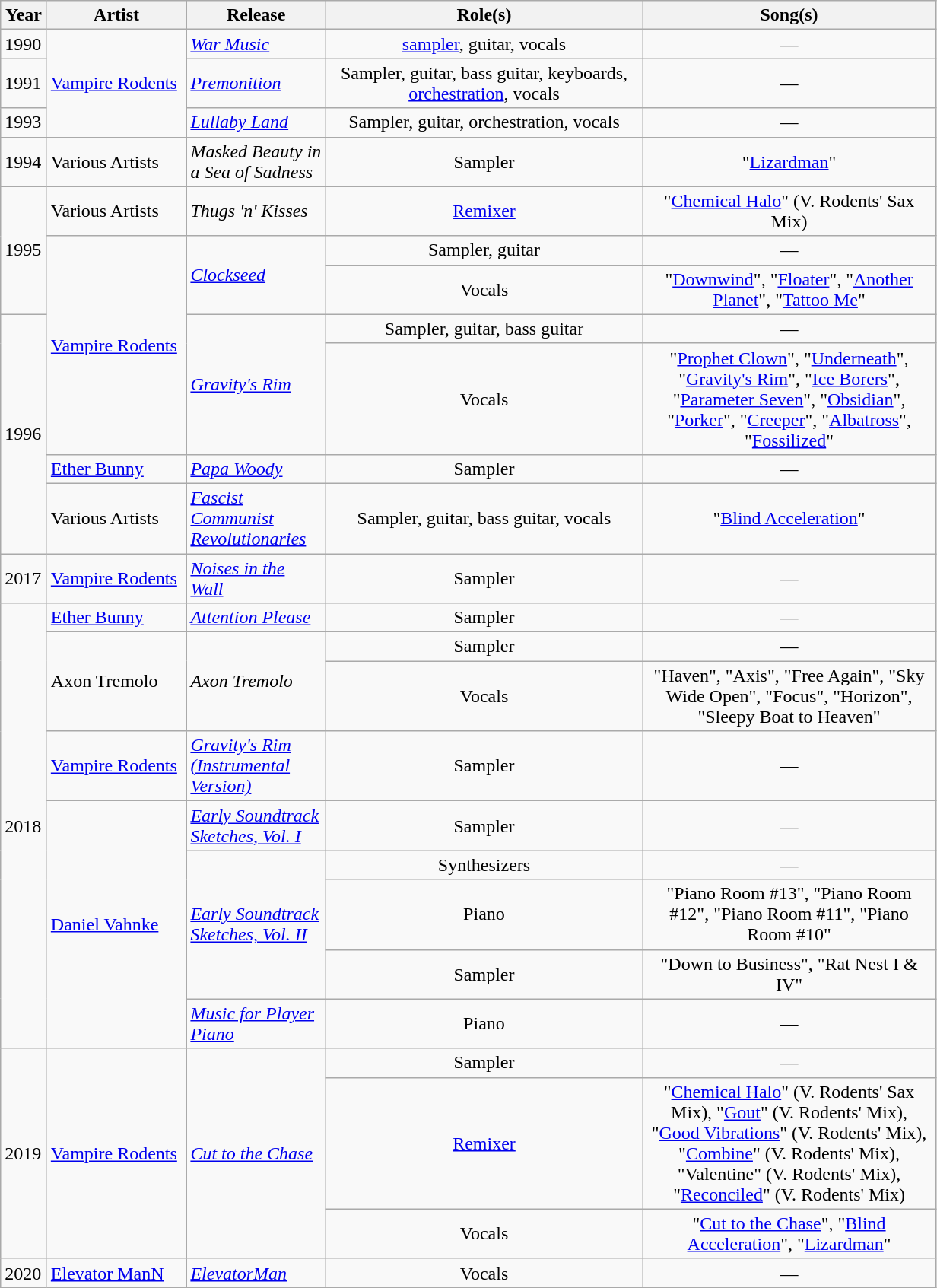<table class="wikitable">
<tr>
<th width="33">Year</th>
<th width="115">Artist</th>
<th width="115">Release</th>
<th width="270">Role(s)</th>
<th width="250">Song(s)</th>
</tr>
<tr>
<td>1990</td>
<td rowspan="3"><a href='#'>Vampire Rodents</a></td>
<td><em><a href='#'>War Music</a></em></td>
<td align="center"><a href='#'>sampler</a>, guitar, vocals</td>
<td align="center">—</td>
</tr>
<tr>
<td>1991</td>
<td><em><a href='#'>Premonition</a></em></td>
<td align="center">Sampler, guitar, bass guitar, keyboards, <a href='#'>orchestration</a>, vocals</td>
<td align="center">—</td>
</tr>
<tr>
<td>1993</td>
<td><em><a href='#'>Lullaby Land</a></em></td>
<td align="center">Sampler, guitar, orchestration, vocals</td>
<td align="center">—</td>
</tr>
<tr>
<td>1994</td>
<td>Various Artists</td>
<td><em>Masked Beauty in a Sea of Sadness</em></td>
<td align="center">Sampler</td>
<td align="center">"<a href='#'>Lizardman</a>"</td>
</tr>
<tr>
<td rowspan="3">1995</td>
<td>Various Artists</td>
<td><em>Thugs 'n' Kisses</em></td>
<td align="center"><a href='#'>Remixer</a></td>
<td align="center">"<a href='#'>Chemical Halo</a>" (V. Rodents' Sax Mix)</td>
</tr>
<tr>
<td rowspan="4"><a href='#'>Vampire Rodents</a></td>
<td rowspan="2"><em><a href='#'>Clockseed</a></em></td>
<td align="center">Sampler, guitar</td>
<td align="center">—</td>
</tr>
<tr>
<td align="center">Vocals</td>
<td align="center">"<a href='#'>Downwind</a>", "<a href='#'>Floater</a>", "<a href='#'>Another Planet</a>", "<a href='#'>Tattoo Me</a>"</td>
</tr>
<tr>
<td rowspan="4">1996</td>
<td rowspan="2"><em><a href='#'>Gravity's Rim</a></em></td>
<td align="center">Sampler, guitar, bass guitar</td>
<td align="center">—</td>
</tr>
<tr>
<td align="center">Vocals</td>
<td align="center">"<a href='#'>Prophet Clown</a>", "<a href='#'>Underneath</a>", "<a href='#'>Gravity's Rim</a>", "<a href='#'>Ice Borers</a>", "<a href='#'>Parameter Seven</a>", "<a href='#'>Obsidian</a>", "<a href='#'>Porker</a>", "<a href='#'>Creeper</a>", "<a href='#'>Albatross</a>", "<a href='#'>Fossilized</a>"</td>
</tr>
<tr>
<td><a href='#'>Ether Bunny</a></td>
<td><em><a href='#'>Papa Woody</a></em></td>
<td align="center">Sampler</td>
<td align="center">—</td>
</tr>
<tr>
<td>Various Artists</td>
<td><em><a href='#'>Fascist Communist Revolutionaries</a></em></td>
<td align="center">Sampler, guitar, bass guitar, vocals</td>
<td align="center">"<a href='#'>Blind Acceleration</a>"</td>
</tr>
<tr>
<td>2017</td>
<td><a href='#'>Vampire Rodents</a></td>
<td><em><a href='#'>Noises in the Wall</a></em></td>
<td align="center">Sampler</td>
<td align="center">—</td>
</tr>
<tr>
<td rowspan="9">2018</td>
<td><a href='#'>Ether Bunny</a></td>
<td><em><a href='#'>Attention Please</a></em></td>
<td align="center">Sampler</td>
<td align="center">—</td>
</tr>
<tr>
<td rowspan="2">Axon Tremolo</td>
<td rowspan="2"><em>Axon Tremolo</em></td>
<td align="center">Sampler</td>
<td align="center">—</td>
</tr>
<tr>
<td align="center">Vocals</td>
<td align="center">"Haven", "Axis", "Free Again", "Sky Wide Open", "Focus", "Horizon", "Sleepy Boat to Heaven"</td>
</tr>
<tr>
<td><a href='#'>Vampire Rodents</a></td>
<td><em><a href='#'>Gravity's Rim (Instrumental Version)</a></em></td>
<td align="center">Sampler</td>
<td align="center">—</td>
</tr>
<tr>
<td rowspan="5"><a href='#'>Daniel Vahnke</a></td>
<td><em><a href='#'>Early Soundtrack Sketches, Vol. I</a></em></td>
<td align="center">Sampler</td>
<td align="center">—</td>
</tr>
<tr>
<td rowspan="3"><em><a href='#'>Early Soundtrack Sketches, Vol. II</a></em></td>
<td align="center">Synthesizers</td>
<td align="center">—</td>
</tr>
<tr>
<td align="center">Piano</td>
<td align="center">"Piano Room #13", "Piano Room #12", "Piano Room #11", "Piano Room #10"</td>
</tr>
<tr>
<td align="center">Sampler</td>
<td align="center">"Down to Business", "Rat Nest I & IV"</td>
</tr>
<tr>
<td><em><a href='#'>Music for Player Piano</a></em></td>
<td align="center">Piano</td>
<td align="center">—</td>
</tr>
<tr>
<td rowspan="3">2019</td>
<td rowspan="3"><a href='#'>Vampire Rodents</a></td>
<td rowspan="3"><em><a href='#'>Cut to the Chase</a></em></td>
<td align="center">Sampler</td>
<td align="center">—</td>
</tr>
<tr>
<td align="center"><a href='#'>Remixer</a></td>
<td align="center">"<a href='#'>Chemical Halo</a>" (V. Rodents' Sax Mix), "<a href='#'>Gout</a>" (V. Rodents' Mix), "<a href='#'>Good Vibrations</a>" (V. Rodents' Mix), "<a href='#'>Combine</a>" (V. Rodents' Mix), "Valentine" (V. Rodents' Mix), "<a href='#'>Reconciled</a>" (V. Rodents' Mix)</td>
</tr>
<tr>
<td align="center">Vocals</td>
<td align="center">"<a href='#'>Cut to the Chase</a>", "<a href='#'>Blind Acceleration</a>", "<a href='#'>Lizardman</a>"</td>
</tr>
<tr>
<td>2020</td>
<td><a href='#'>Elevator ManN</a></td>
<td><em><a href='#'>ElevatorMan</a></em></td>
<td align="center">Vocals</td>
<td align="center">—</td>
</tr>
</table>
